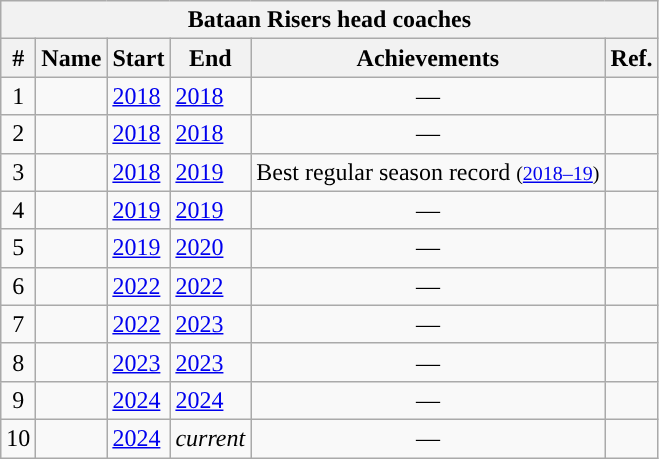<table class="wikitable sortable">
<tr>
<th colspan="6">Bataan Risers head coaches</th>
</tr>
<tr>
<th>#</th>
<th>Name</th>
<th>Start</th>
<th>End</th>
<th>Achievements</th>
<th>Ref.</th>
</tr>
<tr>
<td align=center>1</td>
<td></td>
<td><a href='#'>2018</a></td>
<td><a href='#'>2018</a></td>
<td align=center>—</td>
<td></td>
</tr>
<tr>
<td align=center>2</td>
<td></td>
<td><a href='#'>2018</a></td>
<td><a href='#'>2018</a></td>
<td align=center>—</td>
<td></td>
</tr>
<tr>
<td align=center>3</td>
<td></td>
<td><a href='#'>2018</a></td>
<td><a href='#'>2019</a></td>
<td>Best regular season record <small>(<a href='#'>2018–19</a>)</small></td>
<td></td>
</tr>
<tr>
<td align=center>4</td>
<td></td>
<td><a href='#'>2019</a></td>
<td><a href='#'>2019</a></td>
<td align=center>—</td>
<td></td>
</tr>
<tr>
<td align=center>5</td>
<td></td>
<td><a href='#'>2019</a></td>
<td><a href='#'>2020</a></td>
<td align=center>—</td>
<td></td>
</tr>
<tr>
<td align=center>6</td>
<td></td>
<td><a href='#'>2022</a></td>
<td><a href='#'>2022</a></td>
<td align=center>—</td>
<td></td>
</tr>
<tr>
<td align=center>7</td>
<td></td>
<td><a href='#'>2022</a></td>
<td><a href='#'>2023</a></td>
<td align=center>—</td>
<td></td>
</tr>
<tr>
<td align=center>8</td>
<td></td>
<td><a href='#'>2023</a></td>
<td><a href='#'>2023</a></td>
<td align=center>—</td>
<td></td>
</tr>
<tr>
<td align=center>9</td>
<td></td>
<td><a href='#'>2024</a></td>
<td><a href='#'>2024</a></td>
<td align=center>—</td>
<td></td>
</tr>
<tr>
<td align=center>10</td>
<td></td>
<td><a href='#'>2024</a></td>
<td><em>current</em></td>
<td align=center>—</td>
<td></td>
</tr>
</table>
